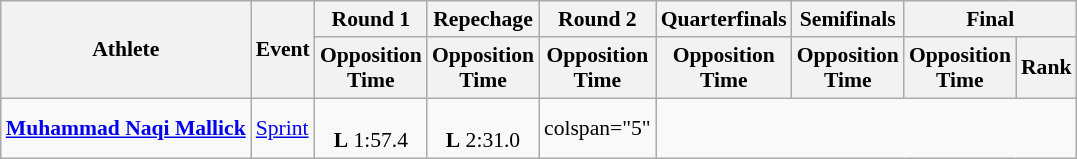<table class=wikitable style=font-size:90%;text-align:center>
<tr>
<th rowspan=2>Athlete</th>
<th rowspan=2>Event</th>
<th>Round 1</th>
<th>Repechage</th>
<th>Round 2</th>
<th>Quarterfinals</th>
<th>Semifinals</th>
<th colspan=2>Final</th>
</tr>
<tr>
<th>Opposition<br>Time</th>
<th>Opposition<br>Time</th>
<th>Opposition<br>Time</th>
<th>Opposition<br>Time</th>
<th>Opposition<br>Time</th>
<th>Opposition<br>Time</th>
<th>Rank</th>
</tr>
<tr>
<td align=left><strong><a href='#'>Muhammad Naqi Mallick</a></strong></td>
<td align=left><a href='#'>Sprint</a></td>
<td><br><strong>L</strong> 1:57.4</td>
<td><br><strong>L</strong> 2:31.0</td>
<td>colspan="5" </td>
</tr>
</table>
